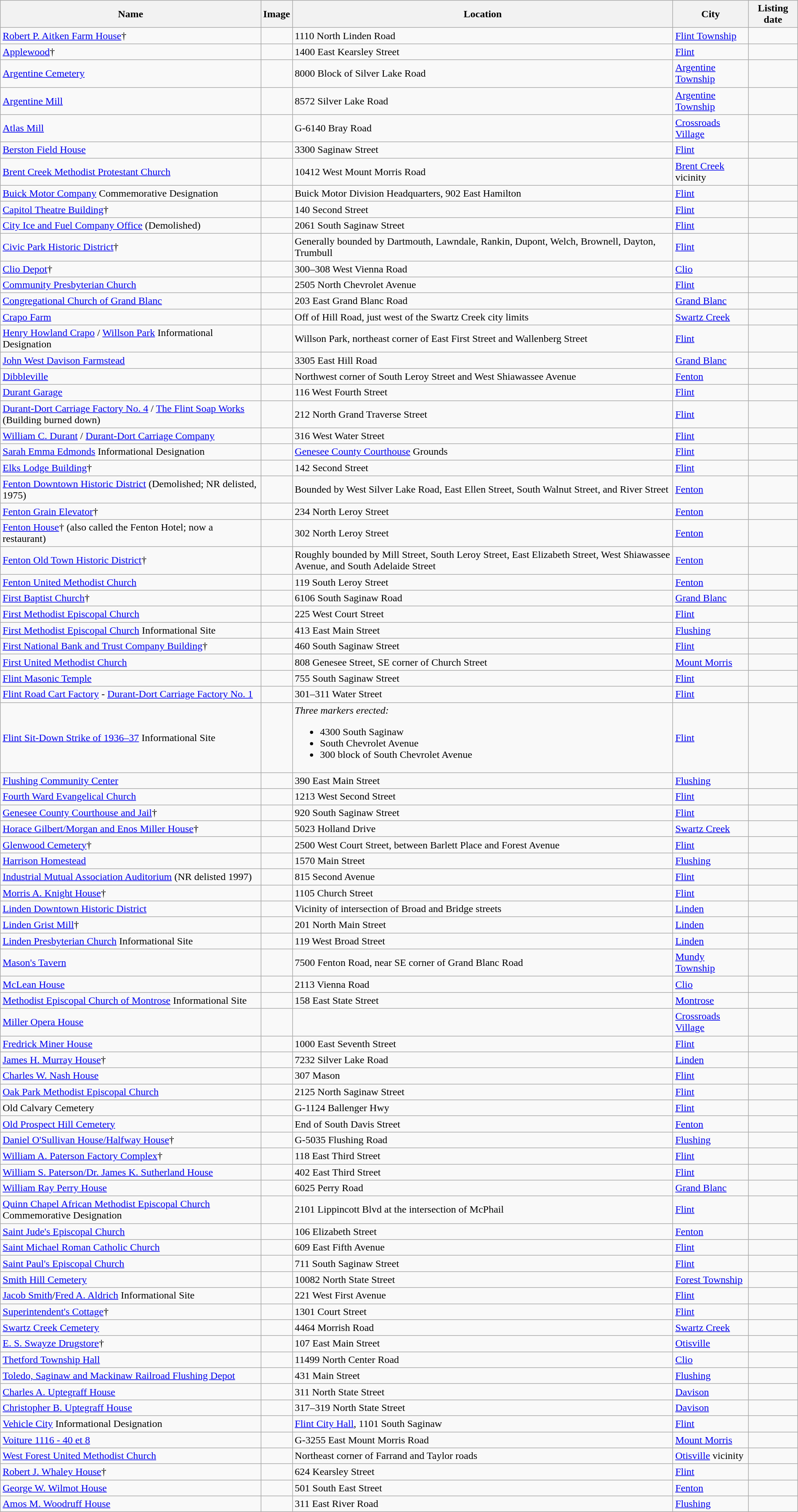<table class="wikitable sortable" style="width:100%">
<tr>
<th>Name</th>
<th>Image</th>
<th>Location</th>
<th>City</th>
<th>Listing date</th>
</tr>
<tr>
<td><a href='#'>Robert P. Aitken Farm House</a>†</td>
<td></td>
<td>1110 North Linden Road</td>
<td><a href='#'>Flint Township</a></td>
<td></td>
</tr>
<tr>
<td><a href='#'>Applewood</a>†</td>
<td></td>
<td>1400 East Kearsley Street</td>
<td><a href='#'>Flint</a></td>
<td></td>
</tr>
<tr>
<td><a href='#'>Argentine Cemetery</a></td>
<td></td>
<td>8000 Block of Silver Lake Road</td>
<td><a href='#'>Argentine Township</a></td>
<td></td>
</tr>
<tr>
<td><a href='#'>Argentine Mill</a></td>
<td></td>
<td>8572 Silver Lake Road</td>
<td><a href='#'>Argentine Township</a></td>
<td></td>
</tr>
<tr>
<td><a href='#'>Atlas Mill</a></td>
<td></td>
<td>G-6140 Bray Road</td>
<td><a href='#'>Crossroads Village</a></td>
<td></td>
</tr>
<tr>
<td><a href='#'>Berston Field House</a></td>
<td></td>
<td>3300 Saginaw Street</td>
<td><a href='#'>Flint</a></td>
<td></td>
</tr>
<tr>
<td><a href='#'>Brent Creek Methodist Protestant Church</a></td>
<td></td>
<td>10412 West Mount Morris Road</td>
<td><a href='#'>Brent Creek</a> vicinity</td>
<td></td>
</tr>
<tr>
<td><a href='#'>Buick Motor Company</a> Commemorative Designation</td>
<td></td>
<td>Buick Motor Division Headquarters, 902 East Hamilton</td>
<td><a href='#'>Flint</a></td>
<td></td>
</tr>
<tr>
<td><a href='#'>Capitol Theatre Building</a>†</td>
<td></td>
<td>140 Second Street</td>
<td><a href='#'>Flint</a></td>
<td></td>
</tr>
<tr>
<td><a href='#'>City Ice and Fuel Company Office</a> (Demolished)</td>
<td></td>
<td>2061 South Saginaw Street</td>
<td><a href='#'>Flint</a></td>
<td></td>
</tr>
<tr>
<td><a href='#'>Civic Park Historic District</a>†</td>
<td></td>
<td>Generally bounded by Dartmouth, Lawndale, Rankin, Dupont, Welch, Brownell, Dayton, Trumbull</td>
<td><a href='#'>Flint</a></td>
<td></td>
</tr>
<tr>
<td><a href='#'>Clio Depot</a>†</td>
<td></td>
<td>300–308 West Vienna Road</td>
<td><a href='#'>Clio</a></td>
<td></td>
</tr>
<tr>
<td><a href='#'>Community Presbyterian Church</a></td>
<td></td>
<td>2505 North Chevrolet Avenue</td>
<td><a href='#'>Flint</a></td>
<td></td>
</tr>
<tr>
<td><a href='#'>Congregational Church of Grand Blanc</a></td>
<td></td>
<td>203 East Grand Blanc Road</td>
<td><a href='#'>Grand Blanc</a></td>
<td></td>
</tr>
<tr>
<td><a href='#'>Crapo Farm</a></td>
<td></td>
<td>Off of Hill Road, just west of the Swartz Creek city limits</td>
<td><a href='#'>Swartz Creek</a></td>
<td></td>
</tr>
<tr>
<td><a href='#'>Henry Howland Crapo</a> / <a href='#'>Willson Park</a> Informational Designation</td>
<td></td>
<td>Willson Park, northeast corner of East First Street and Wallenberg Street</td>
<td><a href='#'>Flint</a></td>
<td></td>
</tr>
<tr>
<td><a href='#'>John West Davison Farmstead</a></td>
<td></td>
<td>3305 East Hill Road</td>
<td><a href='#'>Grand Blanc</a></td>
<td></td>
</tr>
<tr>
<td><a href='#'>Dibbleville</a></td>
<td></td>
<td>Northwest corner of South Leroy Street and West Shiawassee Avenue</td>
<td><a href='#'>Fenton</a></td>
<td></td>
</tr>
<tr>
<td><a href='#'>Durant Garage</a></td>
<td></td>
<td>116 West Fourth Street</td>
<td><a href='#'>Flint</a></td>
<td></td>
</tr>
<tr>
<td><a href='#'>Durant-Dort Carriage Factory No. 4</a> / <a href='#'>The Flint Soap Works</a> (Building burned down)</td>
<td></td>
<td>212 North Grand Traverse Street</td>
<td><a href='#'>Flint</a></td>
<td></td>
</tr>
<tr>
<td><a href='#'>William C. Durant</a> / <a href='#'>Durant-Dort Carriage Company</a></td>
<td></td>
<td>316 West Water Street</td>
<td><a href='#'>Flint</a></td>
<td></td>
</tr>
<tr>
<td><a href='#'>Sarah Emma Edmonds</a> Informational Designation</td>
<td></td>
<td><a href='#'>Genesee County Courthouse</a> Grounds</td>
<td><a href='#'>Flint</a></td>
<td></td>
</tr>
<tr>
<td><a href='#'>Elks Lodge Building</a>†</td>
<td></td>
<td>142 Second Street</td>
<td><a href='#'>Flint</a></td>
<td></td>
</tr>
<tr>
<td><a href='#'>Fenton Downtown Historic District</a> (Demolished; NR delisted, 1975)</td>
<td></td>
<td>Bounded by West Silver Lake Road, East Ellen Street, South Walnut Street, and River Street</td>
<td><a href='#'>Fenton</a></td>
<td></td>
</tr>
<tr>
<td><a href='#'>Fenton Grain Elevator</a>†</td>
<td></td>
<td>234 North Leroy Street</td>
<td><a href='#'>Fenton</a></td>
<td></td>
</tr>
<tr>
<td><a href='#'>Fenton House</a>† (also called the Fenton Hotel; now a restaurant)</td>
<td></td>
<td>302 North Leroy Street</td>
<td><a href='#'>Fenton</a></td>
<td></td>
</tr>
<tr>
<td><a href='#'>Fenton Old Town Historic District</a>†</td>
<td></td>
<td>Roughly bounded by Mill Street, South Leroy Street, East Elizabeth Street, West Shiawassee Avenue, and South Adelaide Street</td>
<td><a href='#'>Fenton</a></td>
<td></td>
</tr>
<tr>
<td><a href='#'>Fenton United Methodist Church</a></td>
<td></td>
<td>119 South Leroy Street</td>
<td><a href='#'>Fenton</a></td>
<td></td>
</tr>
<tr>
<td><a href='#'>First Baptist Church</a>†</td>
<td></td>
<td>6106 South Saginaw Road</td>
<td><a href='#'>Grand Blanc</a></td>
<td></td>
</tr>
<tr>
<td><a href='#'>First Methodist Episcopal Church</a></td>
<td></td>
<td>225 West Court Street</td>
<td><a href='#'>Flint</a></td>
<td></td>
</tr>
<tr>
<td><a href='#'>First Methodist Episcopal Church</a> Informational Site</td>
<td></td>
<td>413 East Main Street</td>
<td><a href='#'>Flushing</a></td>
<td></td>
</tr>
<tr>
<td><a href='#'>First National Bank and Trust Company Building</a>†</td>
<td></td>
<td>460 South Saginaw Street</td>
<td><a href='#'>Flint</a></td>
<td></td>
</tr>
<tr>
<td><a href='#'>First United Methodist Church</a></td>
<td></td>
<td>808 Genesee Street, SE corner of Church Street</td>
<td><a href='#'>Mount Morris</a></td>
<td></td>
</tr>
<tr>
<td><a href='#'>Flint Masonic Temple</a></td>
<td></td>
<td>755 South Saginaw Street</td>
<td><a href='#'>Flint</a></td>
<td></td>
</tr>
<tr>
<td><a href='#'>Flint Road Cart Factory</a> - <a href='#'>Durant-Dort Carriage Factory No. 1</a></td>
<td></td>
<td>301–311 Water Street</td>
<td><a href='#'>Flint</a></td>
<td></td>
</tr>
<tr>
<td><a href='#'>Flint Sit-Down Strike of 1936–37</a> Informational Site</td>
<td></td>
<td><em>Three markers erected:</em><br><ul><li>4300 South Saginaw</li><li>South Chevrolet Avenue</li><li>300 block of South Chevrolet Avenue</li></ul></td>
<td><a href='#'>Flint</a></td>
<td></td>
</tr>
<tr>
<td><a href='#'>Flushing Community Center</a></td>
<td></td>
<td>390 East Main Street</td>
<td><a href='#'>Flushing</a></td>
<td></td>
</tr>
<tr>
<td><a href='#'>Fourth Ward Evangelical Church</a></td>
<td></td>
<td>1213 West Second Street</td>
<td><a href='#'>Flint</a></td>
<td></td>
</tr>
<tr>
<td><a href='#'>Genesee County Courthouse and Jail</a>†</td>
<td></td>
<td>920 South Saginaw Street</td>
<td><a href='#'>Flint</a></td>
<td></td>
</tr>
<tr>
<td><a href='#'>Horace Gilbert/Morgan and Enos Miller House</a>†</td>
<td></td>
<td>5023 Holland Drive</td>
<td><a href='#'>Swartz Creek</a></td>
<td></td>
</tr>
<tr>
<td><a href='#'>Glenwood Cemetery</a>†</td>
<td></td>
<td>2500 West Court Street, between Barlett Place and Forest Avenue</td>
<td><a href='#'>Flint</a></td>
<td></td>
</tr>
<tr>
<td><a href='#'>Harrison Homestead</a></td>
<td></td>
<td>1570 Main Street</td>
<td><a href='#'>Flushing</a></td>
<td></td>
</tr>
<tr>
<td><a href='#'>Industrial Mutual Association Auditorium</a> (NR delisted 1997)</td>
<td></td>
<td>815 Second Avenue</td>
<td><a href='#'>Flint</a></td>
<td></td>
</tr>
<tr>
<td><a href='#'>Morris A. Knight House</a>†</td>
<td></td>
<td>1105 Church Street</td>
<td><a href='#'>Flint</a></td>
<td></td>
</tr>
<tr>
<td><a href='#'>Linden Downtown Historic District</a></td>
<td></td>
<td>Vicinity of intersection of Broad and Bridge streets</td>
<td><a href='#'>Linden</a></td>
<td></td>
</tr>
<tr>
<td><a href='#'>Linden Grist Mill</a>†</td>
<td></td>
<td>201 North Main Street</td>
<td><a href='#'>Linden</a></td>
<td></td>
</tr>
<tr>
<td><a href='#'>Linden Presbyterian Church</a> Informational Site</td>
<td></td>
<td>119 West Broad Street</td>
<td><a href='#'>Linden</a></td>
<td></td>
</tr>
<tr>
<td><a href='#'>Mason's Tavern</a></td>
<td></td>
<td>7500 Fenton Road, near SE corner of Grand Blanc Road</td>
<td><a href='#'>Mundy Township</a></td>
<td></td>
</tr>
<tr>
<td><a href='#'>McLean House</a></td>
<td></td>
<td>2113 Vienna Road</td>
<td><a href='#'>Clio</a></td>
<td></td>
</tr>
<tr>
<td><a href='#'>Methodist Episcopal Church of Montrose</a> Informational Site</td>
<td></td>
<td>158 East State Street</td>
<td><a href='#'>Montrose</a></td>
<td></td>
</tr>
<tr>
<td><a href='#'>Miller Opera House</a></td>
<td></td>
<td></td>
<td><a href='#'>Crossroads Village</a></td>
<td></td>
</tr>
<tr>
<td><a href='#'>Fredrick Miner House</a></td>
<td></td>
<td>1000 East Seventh Street</td>
<td><a href='#'>Flint</a></td>
<td></td>
</tr>
<tr>
<td><a href='#'>James H. Murray House</a>†</td>
<td></td>
<td>7232 Silver Lake Road</td>
<td><a href='#'>Linden</a></td>
<td></td>
</tr>
<tr>
<td><a href='#'>Charles W. Nash House</a></td>
<td></td>
<td>307 Mason</td>
<td><a href='#'>Flint</a></td>
<td></td>
</tr>
<tr>
<td><a href='#'>Oak Park Methodist Episcopal Church</a></td>
<td></td>
<td>2125 North Saginaw Street</td>
<td><a href='#'>Flint</a></td>
<td></td>
</tr>
<tr>
<td>Old Calvary Cemetery</td>
<td></td>
<td>G-1124 Ballenger Hwy</td>
<td><a href='#'>Flint</a></td>
<td></td>
</tr>
<tr>
<td><a href='#'>Old Prospect Hill Cemetery</a></td>
<td></td>
<td>End of South Davis Street</td>
<td><a href='#'>Fenton</a></td>
<td></td>
</tr>
<tr>
<td><a href='#'>Daniel O'Sullivan House/Halfway House</a>†</td>
<td></td>
<td>G-5035 Flushing Road</td>
<td><a href='#'>Flushing</a></td>
<td></td>
</tr>
<tr>
<td><a href='#'>William A. Paterson Factory Complex</a>†</td>
<td></td>
<td>118 East Third Street</td>
<td><a href='#'>Flint</a></td>
<td></td>
</tr>
<tr>
<td><a href='#'>William S. Paterson/Dr. James K. Sutherland House</a></td>
<td></td>
<td>402 East Third Street</td>
<td><a href='#'>Flint</a></td>
<td></td>
</tr>
<tr>
<td><a href='#'>William Ray Perry House</a></td>
<td></td>
<td>6025 Perry Road</td>
<td><a href='#'>Grand Blanc</a></td>
<td></td>
</tr>
<tr>
<td><a href='#'>Quinn Chapel African Methodist Episcopal Church</a> Commemorative Designation</td>
<td></td>
<td>2101 Lippincott Blvd at the intersection of McPhail</td>
<td><a href='#'>Flint</a></td>
<td></td>
</tr>
<tr>
<td><a href='#'>Saint Jude's Episcopal Church</a></td>
<td></td>
<td>106 Elizabeth Street</td>
<td><a href='#'>Fenton</a></td>
<td></td>
</tr>
<tr>
<td><a href='#'>Saint Michael Roman Catholic Church</a></td>
<td></td>
<td>609 East Fifth Avenue</td>
<td><a href='#'>Flint</a></td>
<td></td>
</tr>
<tr>
<td><a href='#'>Saint Paul's Episcopal Church</a></td>
<td></td>
<td>711 South Saginaw Street</td>
<td><a href='#'>Flint</a></td>
<td></td>
</tr>
<tr>
<td><a href='#'>Smith Hill Cemetery</a></td>
<td></td>
<td>10082 North State Street</td>
<td><a href='#'>Forest Township</a></td>
<td></td>
</tr>
<tr>
<td><a href='#'>Jacob Smith</a>/<a href='#'>Fred A. Aldrich</a> Informational Site</td>
<td></td>
<td>221 West First Avenue</td>
<td><a href='#'>Flint</a></td>
<td></td>
</tr>
<tr>
<td><a href='#'>Superintendent's Cottage</a>†</td>
<td></td>
<td>1301 Court Street</td>
<td><a href='#'>Flint</a></td>
<td></td>
</tr>
<tr>
<td><a href='#'>Swartz Creek Cemetery</a></td>
<td></td>
<td>4464 Morrish Road</td>
<td><a href='#'>Swartz Creek</a></td>
<td></td>
</tr>
<tr>
<td><a href='#'>E. S. Swayze Drugstore</a>†</td>
<td></td>
<td>107 East Main Street</td>
<td><a href='#'>Otisville</a></td>
<td></td>
</tr>
<tr>
<td><a href='#'>Thetford Township Hall</a></td>
<td></td>
<td>11499 North Center Road</td>
<td><a href='#'>Clio</a></td>
<td></td>
</tr>
<tr>
<td><a href='#'>Toledo, Saginaw and Mackinaw Railroad Flushing Depot</a></td>
<td></td>
<td>431 Main Street</td>
<td><a href='#'>Flushing</a></td>
<td></td>
</tr>
<tr>
<td><a href='#'>Charles A. Uptegraff House</a></td>
<td></td>
<td>311 North State Street</td>
<td><a href='#'>Davison</a></td>
<td></td>
</tr>
<tr>
<td><a href='#'>Christopher B. Uptegraff House</a></td>
<td></td>
<td>317–319 North State Street</td>
<td><a href='#'>Davison</a></td>
<td></td>
</tr>
<tr>
<td><a href='#'>Vehicle City</a> Informational Designation</td>
<td></td>
<td><a href='#'>Flint City Hall</a>, 1101 South Saginaw</td>
<td><a href='#'>Flint</a></td>
<td></td>
</tr>
<tr>
<td><a href='#'>Voiture 1116 - 40 et 8</a></td>
<td></td>
<td>G-3255 East Mount Morris Road</td>
<td><a href='#'>Mount Morris</a></td>
<td></td>
</tr>
<tr>
<td><a href='#'>West Forest United Methodist Church</a></td>
<td></td>
<td>Northeast corner of Farrand and Taylor roads</td>
<td><a href='#'>Otisville</a> vicinity</td>
<td></td>
</tr>
<tr>
<td><a href='#'>Robert J. Whaley House</a>†</td>
<td></td>
<td>624 Kearsley Street</td>
<td><a href='#'>Flint</a></td>
<td></td>
</tr>
<tr>
<td><a href='#'>George W. Wilmot House</a></td>
<td></td>
<td>501 South East Street</td>
<td><a href='#'>Fenton</a></td>
<td></td>
</tr>
<tr>
<td><a href='#'>Amos M. Woodruff House</a></td>
<td></td>
<td>311 East River Road</td>
<td><a href='#'>Flushing</a></td>
<td></td>
</tr>
</table>
